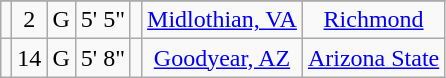<table class="wikitable sortable" style="text-align: center">
<tr align=center>
</tr>
<tr>
<td></td>
<td>2</td>
<td>G</td>
<td>5' 5"</td>
<td></td>
<td><a href='#'>Midlothian, VA</a></td>
<td><a href='#'>Richmond</a></td>
</tr>
<tr>
<td></td>
<td>14</td>
<td>G</td>
<td>5' 8"</td>
<td></td>
<td><a href='#'>Goodyear, AZ</a></td>
<td><a href='#'>Arizona State</a></td>
</tr>
</table>
